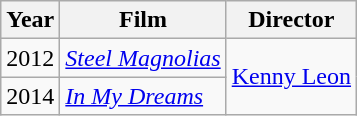<table class="wikitable">
<tr>
<th>Year</th>
<th>Film</th>
<th>Director</th>
</tr>
<tr>
<td>2012</td>
<td><em><a href='#'>Steel Magnolias</a></em></td>
<td rowspan=2><a href='#'>Kenny Leon</a></td>
</tr>
<tr>
<td>2014</td>
<td><em><a href='#'>In My Dreams</a></em></td>
</tr>
</table>
